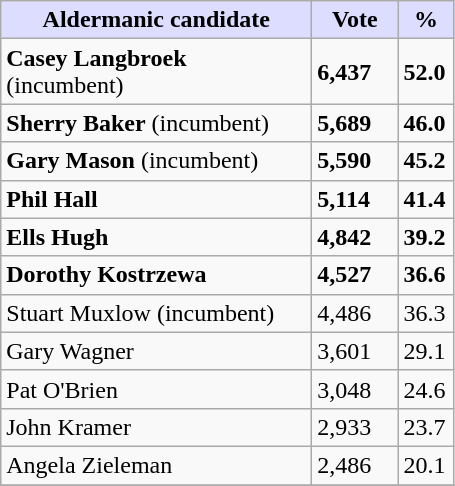<table class="wikitable">
<tr>
<th style="background:#ddf;" width="200px">Aldermanic candidate</th>
<th style="background:#ddf;" width="50px">Vote</th>
<th style="background:#ddf;" width="30px">%</th>
</tr>
<tr>
<td><strong>Casey Langbroek</strong> (incumbent)</td>
<td><strong>6,437</strong></td>
<td><strong>52.0</strong></td>
</tr>
<tr>
<td><strong>Sherry Baker</strong> (incumbent)</td>
<td><strong>5,689</strong></td>
<td><strong>46.0</strong></td>
</tr>
<tr>
<td><strong>Gary Mason</strong> (incumbent)</td>
<td><strong>5,590</strong></td>
<td><strong>45.2</strong></td>
</tr>
<tr>
<td><strong>Phil Hall</strong></td>
<td><strong>5,114</strong></td>
<td><strong>41.4</strong></td>
</tr>
<tr>
<td><strong>Ells Hugh</strong></td>
<td><strong>4,842</strong></td>
<td><strong>39.2</strong></td>
</tr>
<tr>
<td><strong>Dorothy Kostrzewa</strong></td>
<td><strong>4,527</strong></td>
<td><strong>36.6</strong></td>
</tr>
<tr>
<td>Stuart Muxlow (incumbent)</td>
<td>4,486</td>
<td>36.3</td>
</tr>
<tr>
<td>Gary Wagner</td>
<td>3,601</td>
<td>29.1</td>
</tr>
<tr>
<td>Pat O'Brien</td>
<td>3,048</td>
<td>24.6</td>
</tr>
<tr>
<td>John Kramer</td>
<td>2,933</td>
<td>23.7</td>
</tr>
<tr>
<td>Angela Zieleman</td>
<td>2,486</td>
<td>20.1</td>
</tr>
<tr>
</tr>
</table>
